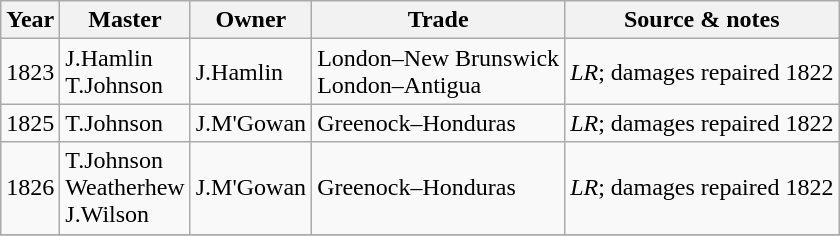<table class=" wikitable">
<tr>
<th>Year</th>
<th>Master</th>
<th>Owner</th>
<th>Trade</th>
<th>Source & notes</th>
</tr>
<tr>
<td>1823</td>
<td>J.Hamlin<br>T.Johnson</td>
<td>J.Hamlin</td>
<td>London–New Brunswick<br>London–Antigua</td>
<td><em>LR</em>; damages repaired 1822</td>
</tr>
<tr>
<td>1825</td>
<td>T.Johnson</td>
<td>J.M'Gowan</td>
<td>Greenock–Honduras</td>
<td><em>LR</em>; damages repaired 1822</td>
</tr>
<tr>
<td>1826</td>
<td>T.Johnson<br>Weatherhew<br>J.Wilson</td>
<td>J.M'Gowan</td>
<td>Greenock–Honduras</td>
<td><em>LR</em>; damages repaired 1822</td>
</tr>
<tr>
</tr>
</table>
